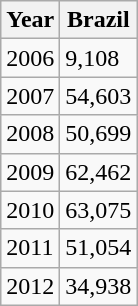<table class="wikitable">
<tr>
<th>Year</th>
<th>Brazil</th>
</tr>
<tr>
<td>2006</td>
<td>9,108</td>
</tr>
<tr>
<td>2007</td>
<td>54,603</td>
</tr>
<tr>
<td>2008</td>
<td>50,699</td>
</tr>
<tr>
<td>2009</td>
<td>62,462</td>
</tr>
<tr>
<td>2010</td>
<td>63,075</td>
</tr>
<tr>
<td>2011</td>
<td>51,054</td>
</tr>
<tr>
<td>2012</td>
<td>34,938</td>
</tr>
</table>
